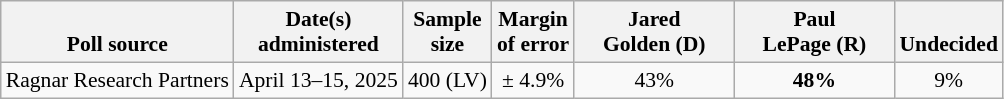<table class="wikitable" style="font-size:90%;text-align:center;">
<tr valign="bottom">
<th>Poll source</th>
<th>Date(s)<br>administered</th>
<th>Sample<br>size</th>
<th>Margin<br>of error</th>
<th style="width:100px;">Jared<br>Golden (D)</th>
<th style="width:100px;">Paul<br>LePage (R)</th>
<th>Undecided</th>
</tr>
<tr>
<td style="text-align:left;">Ragnar Research Partners</td>
<td>April 13–15, 2025</td>
<td>400 (LV)</td>
<td>± 4.9%</td>
<td>43%</td>
<td><strong>48%</strong></td>
<td>9%</td>
</tr>
</table>
